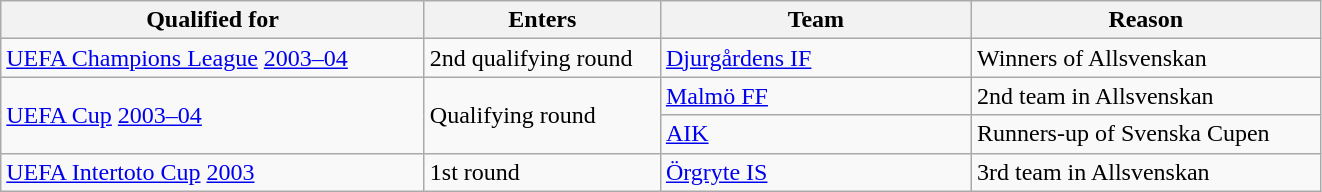<table class="wikitable" style="text-align: left;">
<tr>
<th style="width: 275px;">Qualified for</th>
<th style="width: 150px;">Enters</th>
<th style="width: 200px;">Team</th>
<th style="width: 225px;">Reason</th>
</tr>
<tr>
<td><a href='#'>UEFA Champions League</a> <a href='#'>2003–04</a></td>
<td>2nd qualifying round</td>
<td><a href='#'>Djurgårdens IF</a></td>
<td>Winners of Allsvenskan</td>
</tr>
<tr>
<td rowspan=2><a href='#'>UEFA Cup</a> <a href='#'>2003–04</a></td>
<td rowspan=2>Qualifying round</td>
<td><a href='#'>Malmö FF</a></td>
<td>2nd team in Allsvenskan</td>
</tr>
<tr>
<td><a href='#'>AIK</a></td>
<td>Runners-up of Svenska Cupen</td>
</tr>
<tr>
<td><a href='#'>UEFA Intertoto Cup</a> <a href='#'>2003</a></td>
<td>1st round</td>
<td><a href='#'>Örgryte IS</a></td>
<td>3rd team in Allsvenskan</td>
</tr>
</table>
